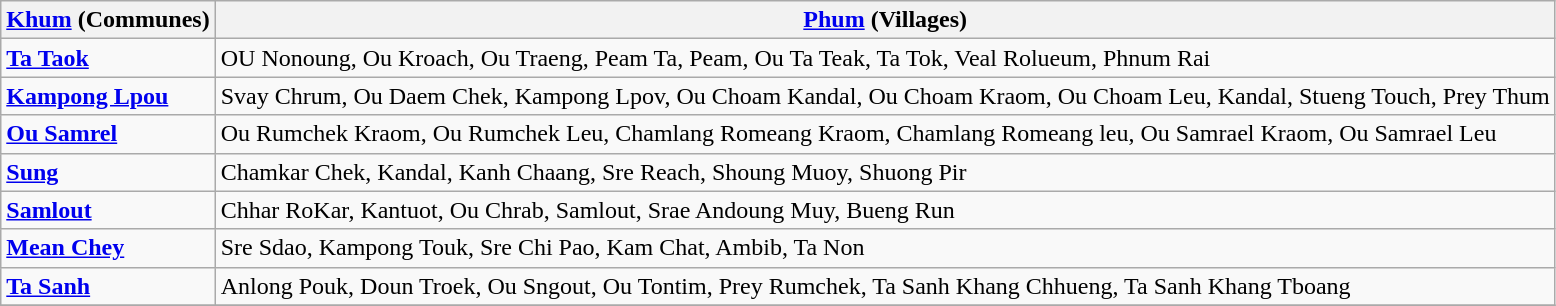<table class="wikitable">
<tr>
<th><a href='#'>Khum</a> (Communes)</th>
<th><a href='#'>Phum</a> (Villages)</th>
</tr>
<tr>
<td><strong><a href='#'>Ta Taok</a></strong></td>
<td>OU Nonoung, Ou Kroach, Ou Traeng, Peam Ta, Peam, Ou Ta Teak, Ta Tok, Veal Rolueum, Phnum Rai</td>
</tr>
<tr>
<td><strong><a href='#'>Kampong Lpou</a></strong></td>
<td>Svay Chrum, Ou Daem Chek, Kampong Lpov, Ou Choam Kandal, Ou Choam Kraom, Ou Choam Leu, Kandal, Stueng Touch, Prey Thum</td>
</tr>
<tr>
<td><strong><a href='#'>Ou Samrel</a></strong></td>
<td>Ou Rumchek Kraom, Ou Rumchek Leu, Chamlang Romeang Kraom, Chamlang Romeang leu, Ou Samrael Kraom, Ou Samrael Leu</td>
</tr>
<tr>
<td><strong><a href='#'>Sung</a></strong></td>
<td>Chamkar Chek, Kandal, Kanh Chaang, Sre Reach, Shoung Muoy, Shuong Pir</td>
</tr>
<tr>
<td><strong><a href='#'>Samlout</a></strong></td>
<td>Chhar RoKar, Kantuot, Ou Chrab, Samlout, Srae Andoung Muy, Bueng Run</td>
</tr>
<tr>
<td><strong><a href='#'>Mean Chey</a></strong></td>
<td>Sre Sdao, Kampong Touk, Sre Chi Pao, Kam Chat, Ambib, Ta Non</td>
</tr>
<tr>
<td><strong><a href='#'>Ta Sanh</a></strong></td>
<td>Anlong Pouk, Doun Troek, Ou Sngout, Ou Tontim, Prey Rumchek, Ta Sanh Khang Chhueng, Ta Sanh Khang Tboang</td>
</tr>
<tr>
</tr>
</table>
